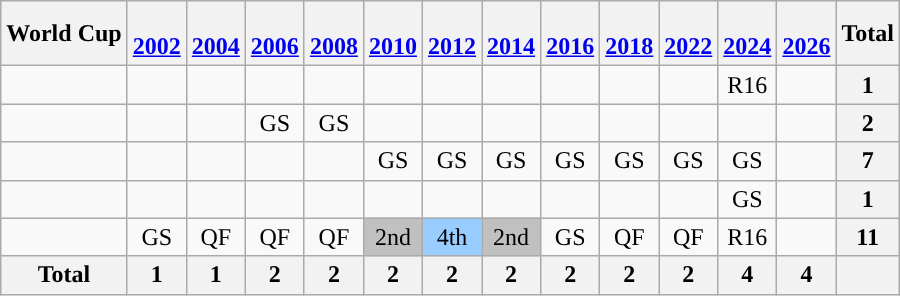<table class="wikitable" style="text-align:center">
<tr>
<th>World Cup</th>
<th><br><a href='#'>2002</a></th>
<th><br><a href='#'>2004</a></th>
<th><br><a href='#'>2006</a></th>
<th><br><a href='#'>2008</a></th>
<th><br><a href='#'>2010</a></th>
<th><br><a href='#'>2012</a></th>
<th><br><a href='#'>2014</a></th>
<th><br><a href='#'>2016</a></th>
<th><br><a href='#'>2018</a></th>
<th><br><a href='#'>2022</a></th>
<th><br><a href='#'>2024</a></th>
<th><br><a href='#'>2026</a></th>
<th>Total</th>
</tr>
<tr>
<td align=left></td>
<td></td>
<td></td>
<td></td>
<td></td>
<td></td>
<td></td>
<td></td>
<td></td>
<td></td>
<td></td>
<td>R16</td>
<td></td>
<th>1</th>
</tr>
<tr>
<td align=left></td>
<td></td>
<td></td>
<td>GS</td>
<td>GS</td>
<td></td>
<td></td>
<td></td>
<td></td>
<td></td>
<td></td>
<td></td>
<td></td>
<th>2</th>
</tr>
<tr>
<td align=left></td>
<td></td>
<td></td>
<td></td>
<td></td>
<td>GS</td>
<td>GS</td>
<td>GS</td>
<td>GS</td>
<td>GS</td>
<td>GS</td>
<td>GS</td>
<td></td>
<th>7</th>
</tr>
<tr>
<td align=left></td>
<td></td>
<td></td>
<td></td>
<td></td>
<td></td>
<td></td>
<td></td>
<td></td>
<td></td>
<td></td>
<td>GS</td>
<td></td>
<th>1</th>
</tr>
<tr>
<td align=left></td>
<td>GS</td>
<td>QF</td>
<td>QF</td>
<td>QF</td>
<td bgcolor=silver>2nd</td>
<td bgcolor=#9acdff>4th</td>
<td bgcolor=silver>2nd</td>
<td>GS</td>
<td>QF</td>
<td>QF</td>
<td>R16</td>
<td></td>
<th>11</th>
</tr>
<tr>
<th>Total</th>
<th>1</th>
<th>1</th>
<th>2</th>
<th>2</th>
<th>2</th>
<th>2</th>
<th>2</th>
<th>2</th>
<th>2</th>
<th>2</th>
<th>4</th>
<th>4</th>
<th></th>
</tr>
</table>
